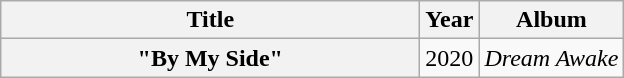<table class="wikitable plainrowheaders" style="text-align:center;">
<tr>
<th scope="col" style="width:17em;">Title</th>
<th scope="col">Year</th>
<th scope="col">Album</th>
</tr>
<tr>
<th scope="row">"By My Side"<br></th>
<td>2020</td>
<td><em>Dream Awake</em></td>
</tr>
</table>
